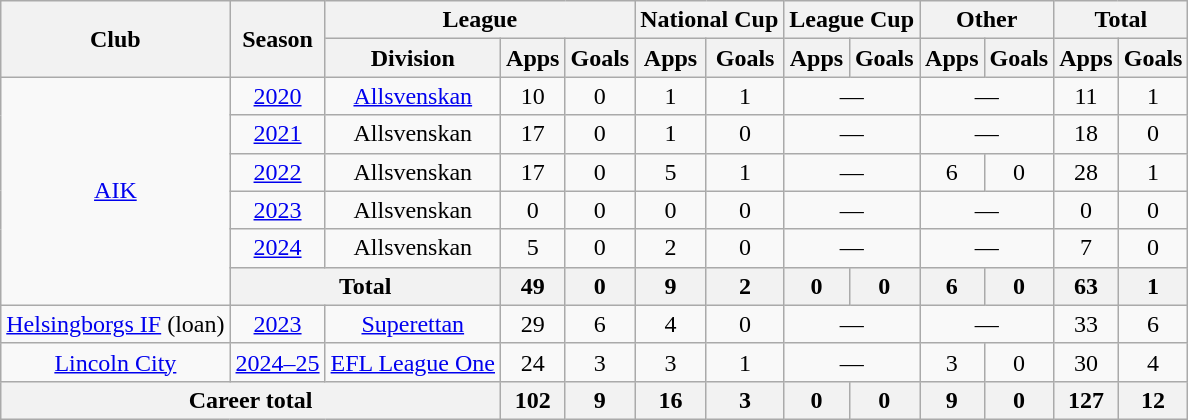<table class="wikitable" style="text-align:center;">
<tr>
<th rowspan="2">Club</th>
<th rowspan="2">Season</th>
<th colspan="3">League</th>
<th colspan="2">National Cup</th>
<th colspan="2">League Cup</th>
<th colspan="2">Other</th>
<th colspan="2">Total</th>
</tr>
<tr>
<th>Division</th>
<th>Apps</th>
<th>Goals</th>
<th>Apps</th>
<th>Goals</th>
<th>Apps</th>
<th>Goals</th>
<th>Apps</th>
<th>Goals</th>
<th>Apps</th>
<th>Goals</th>
</tr>
<tr>
<td rowspan="6"><a href='#'>AIK</a></td>
<td><a href='#'>2020</a></td>
<td><a href='#'>Allsvenskan</a></td>
<td>10</td>
<td>0</td>
<td>1</td>
<td>1</td>
<td colspan="2">—</td>
<td colspan="2">—</td>
<td>11</td>
<td>1</td>
</tr>
<tr>
<td><a href='#'>2021</a></td>
<td>Allsvenskan</td>
<td>17</td>
<td>0</td>
<td>1</td>
<td>0</td>
<td colspan="2">—</td>
<td colspan="2">—</td>
<td>18</td>
<td>0</td>
</tr>
<tr>
<td><a href='#'>2022</a></td>
<td>Allsvenskan</td>
<td>17</td>
<td>0</td>
<td>5</td>
<td>1</td>
<td colspan="2">—</td>
<td>6</td>
<td>0</td>
<td>28</td>
<td>1</td>
</tr>
<tr>
<td><a href='#'>2023</a></td>
<td>Allsvenskan</td>
<td>0</td>
<td>0</td>
<td>0</td>
<td>0</td>
<td colspan="2">—</td>
<td colspan="2">—</td>
<td>0</td>
<td>0</td>
</tr>
<tr>
<td><a href='#'>2024</a></td>
<td>Allsvenskan</td>
<td>5</td>
<td>0</td>
<td>2</td>
<td>0</td>
<td colspan="2">—</td>
<td colspan="2">—</td>
<td>7</td>
<td>0</td>
</tr>
<tr>
<th colspan="2">Total</th>
<th>49</th>
<th>0</th>
<th>9</th>
<th>2</th>
<th>0</th>
<th>0</th>
<th>6</th>
<th>0</th>
<th>63</th>
<th>1</th>
</tr>
<tr>
<td><a href='#'>Helsingborgs IF</a> (loan)</td>
<td><a href='#'>2023</a></td>
<td><a href='#'>Superettan</a></td>
<td>29</td>
<td>6</td>
<td>4</td>
<td>0</td>
<td colspan="2">—</td>
<td colspan="2">—</td>
<td>33</td>
<td>6</td>
</tr>
<tr>
<td><a href='#'>Lincoln City</a></td>
<td><a href='#'>2024–25</a></td>
<td><a href='#'>EFL League One</a></td>
<td>24</td>
<td>3</td>
<td>3</td>
<td>1</td>
<td colspan="2">—</td>
<td>3</td>
<td>0</td>
<td>30</td>
<td>4</td>
</tr>
<tr>
<th colspan="3">Career total</th>
<th>102</th>
<th>9</th>
<th>16</th>
<th>3</th>
<th>0</th>
<th>0</th>
<th>9</th>
<th>0</th>
<th>127</th>
<th>12</th>
</tr>
</table>
